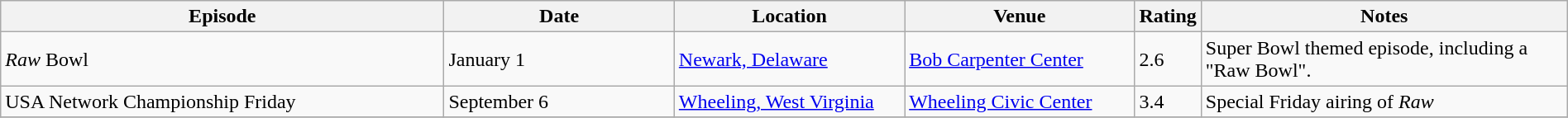<table class="wikitable plainrowheaders sortable" style="width:100%;">
<tr>
<th style="width:29%;">Episode</th>
<th style="width:15%;">Date</th>
<th style="width:15%;">Location</th>
<th style="width:15%;">Venue</th>
<th style="width:2%;">Rating</th>
<th style="width:99%;">Notes</th>
</tr>
<tr>
<td><em>Raw</em> Bowl</td>
<td>January 1</td>
<td><a href='#'>Newark, Delaware</a></td>
<td><a href='#'>Bob Carpenter Center</a></td>
<td>2.6</td>
<td>Super Bowl themed episode, including a "Raw Bowl".</td>
</tr>
<tr>
<td>USA Network Championship Friday</td>
<td>September 6</td>
<td><a href='#'>Wheeling, West Virginia</a></td>
<td><a href='#'>Wheeling Civic Center</a></td>
<td>3.4</td>
<td>Special Friday airing of <em>Raw</em></td>
</tr>
<tr>
</tr>
</table>
